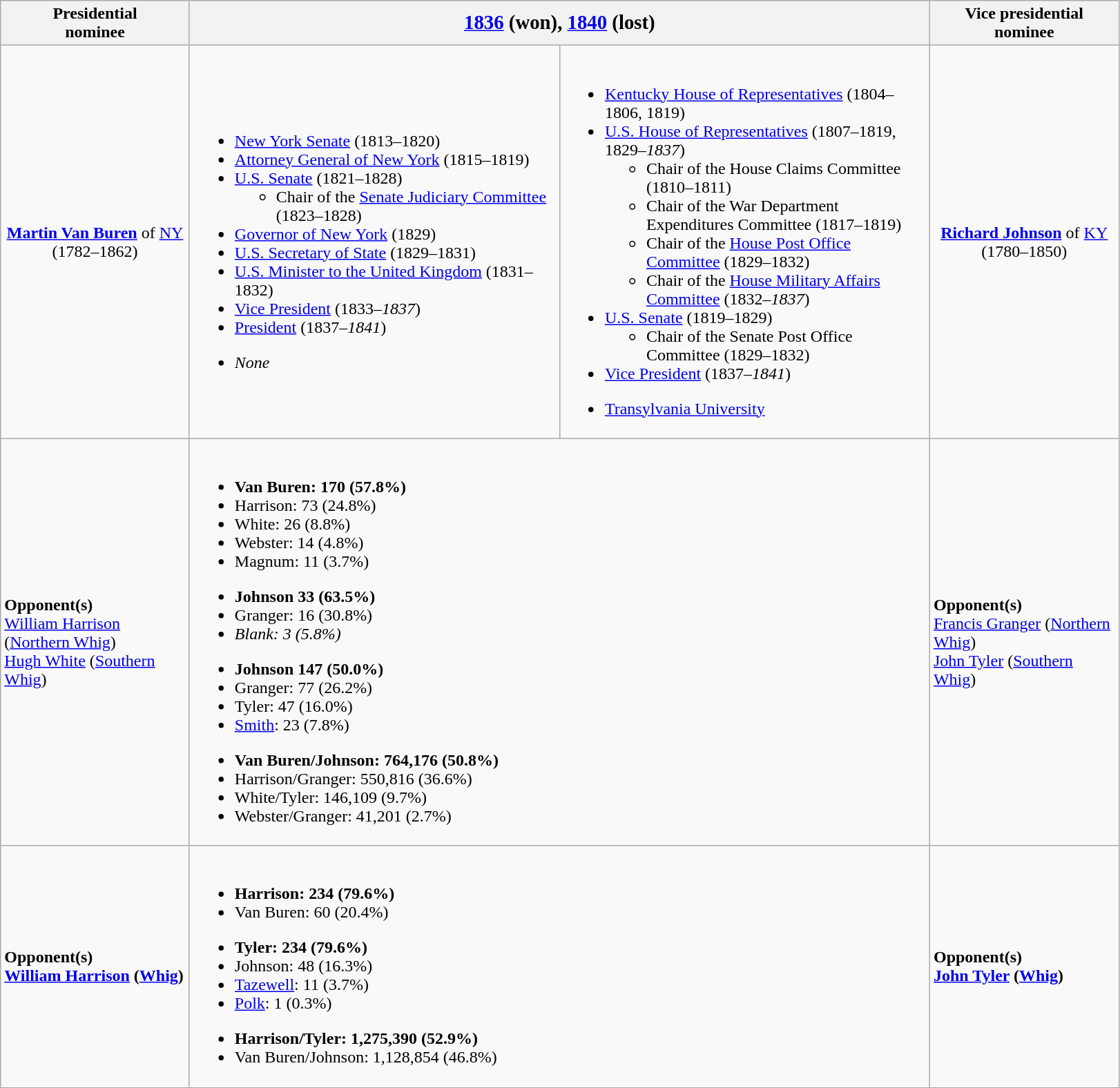<table class="wikitable">
<tr>
<th width=175>Presidential<br>nominee</th>
<th colspan=2><big><a href='#'>1836</a> (won), <a href='#'>1840</a> (lost)</big></th>
<th width=175>Vice presidential<br>nominee</th>
</tr>
<tr>
<td style="text-align:center;"><strong><a href='#'>Martin Van Buren</a></strong> of <a href='#'>NY</a><br>(1782–1862)<br></td>
<td width=350><br><ul><li><a href='#'>New York Senate</a> (1813–1820)</li><li><a href='#'>Attorney General of New York</a> (1815–1819)</li><li><a href='#'>U.S. Senate</a> (1821–1828)<ul><li>Chair of the <a href='#'>Senate Judiciary Committee</a> (1823–1828)</li></ul></li><li><a href='#'>Governor of New York</a> (1829)</li><li><a href='#'>U.S. Secretary of State</a> (1829–1831)</li><li><a href='#'>U.S. Minister to the United Kingdom</a> (1831–1832)</li><li><a href='#'>Vice President</a> (1833–<em>1837</em>)</li><li><a href='#'>President</a> (1837–<em>1841</em>)</li></ul><ul><li><em>None</em></li></ul></td>
<td width=350><br><ul><li><a href='#'>Kentucky House of Representatives</a> (1804–1806, 1819)</li><li><a href='#'>U.S. House of Representatives</a> (1807–1819, 1829–<em>1837</em>)<ul><li>Chair of the House Claims Committee (1810–1811)</li><li>Chair of the War Department Expenditures Committee (1817–1819)</li><li>Chair of the <a href='#'>House Post Office Committee</a> (1829–1832)</li><li>Chair of the <a href='#'>House Military Affairs Committee</a> (1832–<em>1837</em>)</li></ul></li><li><a href='#'>U.S. Senate</a> (1819–1829)<ul><li>Chair of the Senate Post Office Committee (1829–1832)</li></ul></li><li><a href='#'>Vice President</a> (1837–<em>1841</em>)</li></ul><ul><li><a href='#'>Transylvania University</a></li></ul></td>
<td style="text-align:center;"><strong><a href='#'>Richard Johnson</a></strong> of <a href='#'>KY</a><br>(1780–1850)<br></td>
</tr>
<tr>
<td><strong>Opponent(s)</strong><br><a href='#'>William Harrison</a> (<a href='#'>Northern Whig</a>)<br><a href='#'>Hugh White</a> (<a href='#'>Southern Whig</a>)</td>
<td colspan=2><br><ul><li><strong>Van Buren: 170 (57.8%)</strong></li><li>Harrison: 73 (24.8%)</li><li>White: 26 (8.8%)</li><li>Webster: 14 (4.8%)</li><li>Magnum: 11 (3.7%)</li></ul><ul><li><strong>Johnson 33 (63.5%)</strong></li><li>Granger: 16 (30.8%)</li><li><em>Blank: 3 (5.8%)</em></li></ul><ul><li><strong>Johnson 147 (50.0%)</strong></li><li>Granger: 77 (26.2%)</li><li>Tyler: 47 (16.0%)</li><li><a href='#'>Smith</a>: 23 (7.8%)</li></ul><ul><li><strong>Van Buren/Johnson: 764,176 (50.8%)</strong></li><li>Harrison/Granger: 550,816 (36.6%)</li><li>White/Tyler: 146,109 (9.7%)</li><li>Webster/Granger: 41,201 (2.7%)</li></ul></td>
<td><strong>Opponent(s)</strong><br><a href='#'>Francis Granger</a> (<a href='#'>Northern Whig</a>)<br><a href='#'>John Tyler</a> (<a href='#'>Southern Whig</a>)</td>
</tr>
<tr>
<td><strong>Opponent(s)</strong><br><strong><a href='#'>William Harrison</a> (<a href='#'>Whig</a>)</strong></td>
<td colspan=2><br><ul><li><strong>Harrison: 234 (79.6%)</strong></li><li>Van Buren: 60 (20.4%)</li></ul><ul><li><strong>Tyler: 234 (79.6%)</strong></li><li>Johnson: 48 (16.3%)</li><li><a href='#'>Tazewell</a>: 11 (3.7%)</li><li><a href='#'>Polk</a>: 1 (0.3%)</li></ul><ul><li><strong>Harrison/Tyler: 1,275,390 (52.9%)</strong></li><li>Van Buren/Johnson: 1,128,854 (46.8%)</li></ul></td>
<td><strong>Opponent(s)</strong><br><strong><a href='#'>John Tyler</a> (<a href='#'>Whig</a>)</strong></td>
</tr>
</table>
